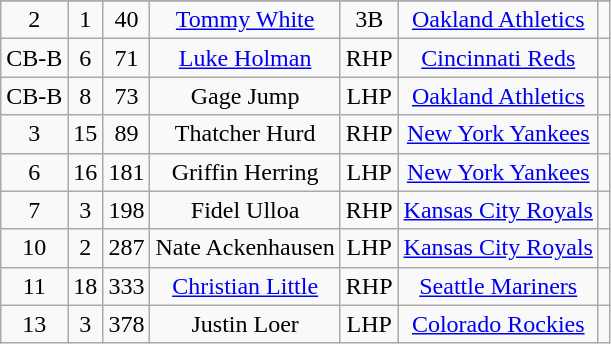<table class="wikitable">
<tr>
</tr>
<tr>
</tr>
<tr align="center">
<td>2</td>
<td>1</td>
<td>40</td>
<td><a href='#'>Tommy White</a></td>
<td>3B</td>
<td><a href='#'>Oakland Athletics</a></td>
<td></td>
</tr>
<tr align="center">
<td>CB-B</td>
<td>6</td>
<td>71</td>
<td><a href='#'>Luke Holman</a></td>
<td>RHP</td>
<td><a href='#'>Cincinnati Reds</a></td>
<td></td>
</tr>
<tr align="center">
<td>CB-B</td>
<td>8</td>
<td>73</td>
<td>Gage Jump</td>
<td>LHP</td>
<td><a href='#'>Oakland Athletics</a></td>
<td></td>
</tr>
<tr align="center">
<td>3</td>
<td>15</td>
<td>89</td>
<td>Thatcher Hurd</td>
<td>RHP</td>
<td><a href='#'>New York Yankees</a></td>
<td></td>
</tr>
<tr align="center">
<td>6</td>
<td>16</td>
<td>181</td>
<td>Griffin Herring</td>
<td>LHP</td>
<td><a href='#'>New York Yankees</a></td>
<td></td>
</tr>
<tr align="center">
<td>7</td>
<td>3</td>
<td>198</td>
<td>Fidel Ulloa</td>
<td>RHP</td>
<td><a href='#'>Kansas City Royals</a></td>
<td></td>
</tr>
<tr align="center">
<td>10</td>
<td>2</td>
<td>287</td>
<td>Nate Ackenhausen</td>
<td>LHP</td>
<td><a href='#'>Kansas City Royals</a></td>
<td></td>
</tr>
<tr align="center">
<td>11</td>
<td>18</td>
<td>333</td>
<td><a href='#'>Christian Little</a></td>
<td>RHP</td>
<td><a href='#'>Seattle Mariners</a></td>
<td></td>
</tr>
<tr align="center">
<td>13</td>
<td>3</td>
<td>378</td>
<td>Justin Loer</td>
<td>LHP</td>
<td><a href='#'>Colorado Rockies</a></td>
<td></td>
</tr>
</table>
